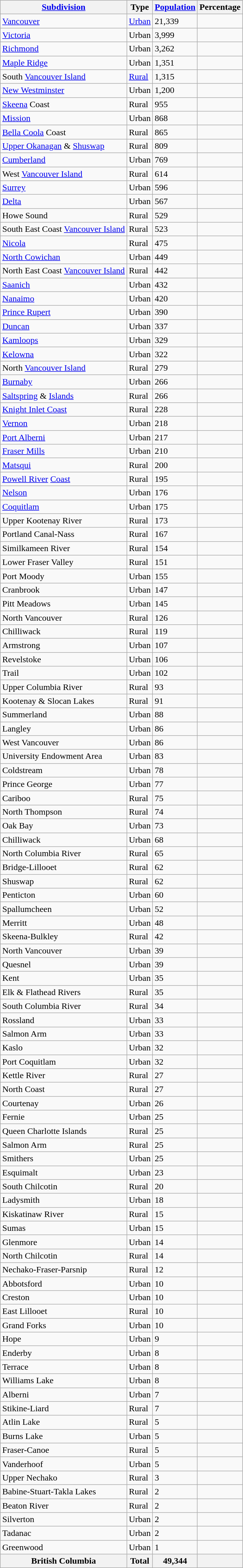<table class="wikitable sortable">
<tr>
<th rowspan="2"><a href='#'>Subdivision</a></th>
<th rowspan="2">Type</th>
</tr>
<tr>
<th><a href='#'>Population</a></th>
<th>Percentage</th>
</tr>
<tr>
<td><a href='#'>Vancouver</a></td>
<td><a href='#'>Urban</a></td>
<td>21,339</td>
<td></td>
</tr>
<tr>
<td><a href='#'>Victoria</a></td>
<td>Urban</td>
<td>3,999</td>
<td></td>
</tr>
<tr>
<td><a href='#'>Richmond</a></td>
<td>Urban</td>
<td>3,262</td>
<td></td>
</tr>
<tr>
<td><a href='#'>Maple Ridge</a></td>
<td>Urban</td>
<td>1,351</td>
<td></td>
</tr>
<tr>
<td>South <a href='#'>Vancouver Island</a></td>
<td><a href='#'>Rural</a></td>
<td>1,315</td>
<td></td>
</tr>
<tr>
<td><a href='#'>New Westminster</a></td>
<td>Urban</td>
<td>1,200</td>
<td></td>
</tr>
<tr>
<td><a href='#'>Skeena</a> Coast</td>
<td>Rural</td>
<td>955</td>
<td></td>
</tr>
<tr>
<td><a href='#'>Mission</a></td>
<td>Urban</td>
<td>868</td>
<td></td>
</tr>
<tr>
<td><a href='#'>Bella Coola</a> Coast</td>
<td>Rural</td>
<td>865</td>
<td></td>
</tr>
<tr>
<td><a href='#'>Upper Okanagan</a> & <a href='#'>Shuswap</a></td>
<td>Rural</td>
<td>809</td>
<td></td>
</tr>
<tr>
<td><a href='#'>Cumberland</a></td>
<td>Urban</td>
<td>769</td>
<td></td>
</tr>
<tr>
<td>West <a href='#'>Vancouver Island</a></td>
<td>Rural</td>
<td>614</td>
<td></td>
</tr>
<tr>
<td><a href='#'>Surrey</a></td>
<td>Urban</td>
<td>596</td>
<td></td>
</tr>
<tr>
<td><a href='#'>Delta</a></td>
<td>Urban</td>
<td>567</td>
<td></td>
</tr>
<tr>
<td>Howe Sound</td>
<td>Rural</td>
<td>529</td>
<td></td>
</tr>
<tr>
<td>South East Coast <a href='#'>Vancouver Island</a></td>
<td>Rural</td>
<td>523</td>
<td></td>
</tr>
<tr>
<td><a href='#'>Nicola</a></td>
<td>Rural</td>
<td>475</td>
<td></td>
</tr>
<tr>
<td><a href='#'>North Cowichan</a></td>
<td>Urban</td>
<td>449</td>
<td></td>
</tr>
<tr>
<td>North East Coast <a href='#'>Vancouver Island</a></td>
<td>Rural</td>
<td>442</td>
<td></td>
</tr>
<tr>
<td><a href='#'>Saanich</a></td>
<td>Urban</td>
<td>432</td>
<td></td>
</tr>
<tr>
<td><a href='#'>Nanaimo</a></td>
<td>Urban</td>
<td>420</td>
<td></td>
</tr>
<tr>
<td><a href='#'>Prince Rupert</a></td>
<td>Urban</td>
<td>390</td>
<td></td>
</tr>
<tr>
<td><a href='#'>Duncan</a></td>
<td>Urban</td>
<td>337</td>
<td></td>
</tr>
<tr>
<td><a href='#'>Kamloops</a></td>
<td>Urban</td>
<td>329</td>
<td></td>
</tr>
<tr>
<td><a href='#'>Kelowna</a></td>
<td>Urban</td>
<td>322</td>
<td></td>
</tr>
<tr>
<td>North <a href='#'>Vancouver Island</a></td>
<td>Rural</td>
<td>279</td>
<td></td>
</tr>
<tr>
<td><a href='#'>Burnaby</a></td>
<td>Urban</td>
<td>266</td>
<td></td>
</tr>
<tr>
<td><a href='#'>Saltspring</a> & <a href='#'>Islands</a></td>
<td>Rural</td>
<td>266</td>
<td></td>
</tr>
<tr>
<td><a href='#'>Knight Inlet Coast</a></td>
<td>Rural</td>
<td>228</td>
<td></td>
</tr>
<tr>
<td><a href='#'>Vernon</a></td>
<td>Urban</td>
<td>218</td>
<td></td>
</tr>
<tr>
<td><a href='#'>Port Alberni</a></td>
<td>Urban</td>
<td>217</td>
<td></td>
</tr>
<tr>
<td><a href='#'>Fraser Mills</a></td>
<td>Urban</td>
<td>210</td>
<td></td>
</tr>
<tr>
<td><a href='#'>Matsqui</a></td>
<td>Rural</td>
<td>200</td>
<td></td>
</tr>
<tr>
<td><a href='#'>Powell River</a> <a href='#'>Coast</a></td>
<td>Rural</td>
<td>195</td>
<td></td>
</tr>
<tr>
<td><a href='#'>Nelson</a></td>
<td>Urban</td>
<td>176</td>
<td></td>
</tr>
<tr>
<td><a href='#'>Coquitlam</a></td>
<td>Urban</td>
<td>175</td>
<td></td>
</tr>
<tr>
<td>Upper Kootenay River</td>
<td>Rural</td>
<td>173</td>
<td></td>
</tr>
<tr>
<td>Portland Canal-Nass</td>
<td>Rural</td>
<td>167</td>
<td></td>
</tr>
<tr>
<td>Similkameen River</td>
<td>Rural</td>
<td>154</td>
<td></td>
</tr>
<tr>
<td>Lower Fraser Valley</td>
<td>Rural</td>
<td>151</td>
<td></td>
</tr>
<tr>
<td>Port Moody</td>
<td>Urban</td>
<td>155</td>
<td></td>
</tr>
<tr>
<td>Cranbrook</td>
<td>Urban</td>
<td>147</td>
<td></td>
</tr>
<tr>
<td>Pitt Meadows</td>
<td>Urban</td>
<td>145</td>
<td></td>
</tr>
<tr>
<td>North Vancouver</td>
<td>Rural</td>
<td>126</td>
<td></td>
</tr>
<tr>
<td>Chilliwack</td>
<td>Rural</td>
<td>119</td>
<td></td>
</tr>
<tr>
<td>Armstrong</td>
<td>Urban</td>
<td>107</td>
<td></td>
</tr>
<tr>
<td>Revelstoke</td>
<td>Urban</td>
<td>106</td>
<td></td>
</tr>
<tr>
<td>Trail</td>
<td>Urban</td>
<td>102</td>
<td></td>
</tr>
<tr>
<td>Upper Columbia River</td>
<td>Rural</td>
<td>93</td>
<td></td>
</tr>
<tr>
<td>Kootenay & Slocan Lakes</td>
<td>Rural</td>
<td>91</td>
<td></td>
</tr>
<tr>
<td>Summerland</td>
<td>Urban</td>
<td>88</td>
<td></td>
</tr>
<tr>
<td>Langley</td>
<td>Urban</td>
<td>86</td>
<td></td>
</tr>
<tr>
<td>West Vancouver</td>
<td>Urban</td>
<td>86</td>
<td></td>
</tr>
<tr>
<td>University Endowment Area</td>
<td>Urban</td>
<td>83</td>
<td></td>
</tr>
<tr>
<td>Coldstream</td>
<td>Urban</td>
<td>78</td>
<td></td>
</tr>
<tr>
<td>Prince George</td>
<td>Urban</td>
<td>77</td>
<td></td>
</tr>
<tr>
<td>Cariboo</td>
<td>Rural</td>
<td>75</td>
<td></td>
</tr>
<tr>
<td>North Thompson</td>
<td>Rural</td>
<td>74</td>
<td></td>
</tr>
<tr>
<td>Oak Bay</td>
<td>Urban</td>
<td>73</td>
<td></td>
</tr>
<tr>
<td>Chilliwack</td>
<td>Urban</td>
<td>68</td>
<td></td>
</tr>
<tr>
<td>North Columbia River</td>
<td>Rural</td>
<td>65</td>
<td></td>
</tr>
<tr>
<td>Bridge-Lillooet</td>
<td>Rural</td>
<td>62</td>
<td></td>
</tr>
<tr>
<td>Shuswap</td>
<td>Rural</td>
<td>62</td>
<td></td>
</tr>
<tr>
<td>Penticton</td>
<td>Urban</td>
<td>60</td>
<td></td>
</tr>
<tr>
<td>Spallumcheen</td>
<td>Urban</td>
<td>52</td>
<td></td>
</tr>
<tr>
<td>Merritt</td>
<td>Urban</td>
<td>48</td>
<td></td>
</tr>
<tr>
<td>Skeena-Bulkley</td>
<td>Rural</td>
<td>42</td>
<td></td>
</tr>
<tr>
<td>North Vancouver</td>
<td>Urban</td>
<td>39</td>
<td></td>
</tr>
<tr>
<td>Quesnel</td>
<td>Urban</td>
<td>39</td>
<td></td>
</tr>
<tr>
<td>Kent</td>
<td>Urban</td>
<td>35</td>
<td></td>
</tr>
<tr>
<td>Elk & Flathead Rivers</td>
<td>Rural</td>
<td>35</td>
<td></td>
</tr>
<tr>
<td>South Columbia River</td>
<td>Rural</td>
<td>34</td>
<td></td>
</tr>
<tr>
<td>Rossland</td>
<td>Urban</td>
<td>33</td>
<td></td>
</tr>
<tr>
<td>Salmon Arm</td>
<td>Urban</td>
<td>33</td>
<td></td>
</tr>
<tr>
<td>Kaslo</td>
<td>Urban</td>
<td>32</td>
<td></td>
</tr>
<tr>
<td>Port Coquitlam</td>
<td>Urban</td>
<td>32</td>
<td></td>
</tr>
<tr>
<td>Kettle River</td>
<td>Rural</td>
<td>27</td>
<td></td>
</tr>
<tr>
<td>North Coast</td>
<td>Rural</td>
<td>27</td>
<td></td>
</tr>
<tr>
<td>Courtenay</td>
<td>Urban</td>
<td>26</td>
<td></td>
</tr>
<tr>
<td>Fernie</td>
<td>Urban</td>
<td>25</td>
<td></td>
</tr>
<tr>
<td>Queen Charlotte Islands</td>
<td>Rural</td>
<td>25</td>
<td></td>
</tr>
<tr>
<td>Salmon Arm</td>
<td>Rural</td>
<td>25</td>
<td></td>
</tr>
<tr>
<td>Smithers</td>
<td>Urban</td>
<td>25</td>
<td></td>
</tr>
<tr>
<td>Esquimalt</td>
<td>Urban</td>
<td>23</td>
<td></td>
</tr>
<tr>
<td>South Chilcotin</td>
<td>Rural</td>
<td>20</td>
<td></td>
</tr>
<tr>
<td>Ladysmith</td>
<td>Urban</td>
<td>18</td>
<td></td>
</tr>
<tr>
<td>Kiskatinaw River</td>
<td>Rural</td>
<td>15</td>
<td></td>
</tr>
<tr>
<td>Sumas</td>
<td>Urban</td>
<td>15</td>
<td></td>
</tr>
<tr>
<td>Glenmore</td>
<td>Urban</td>
<td>14</td>
<td></td>
</tr>
<tr>
<td>North Chilcotin</td>
<td>Rural</td>
<td>14</td>
<td></td>
</tr>
<tr>
<td>Nechako-Fraser-Parsnip</td>
<td>Rural</td>
<td>12</td>
<td></td>
</tr>
<tr>
<td>Abbotsford</td>
<td>Urban</td>
<td>10</td>
<td></td>
</tr>
<tr>
<td>Creston</td>
<td>Urban</td>
<td>10</td>
<td></td>
</tr>
<tr>
<td>East Lillooet</td>
<td>Rural</td>
<td>10</td>
<td></td>
</tr>
<tr>
<td>Grand Forks</td>
<td>Urban</td>
<td>10</td>
<td></td>
</tr>
<tr>
<td>Hope</td>
<td>Urban</td>
<td>9</td>
<td></td>
</tr>
<tr>
<td>Enderby</td>
<td>Urban</td>
<td>8</td>
<td></td>
</tr>
<tr>
<td>Terrace</td>
<td>Urban</td>
<td>8</td>
<td></td>
</tr>
<tr>
<td>Williams Lake</td>
<td>Urban</td>
<td>8</td>
<td></td>
</tr>
<tr>
<td>Alberni</td>
<td>Urban</td>
<td>7</td>
<td></td>
</tr>
<tr>
<td>Stikine-Liard</td>
<td>Rural</td>
<td>7</td>
<td></td>
</tr>
<tr>
<td>Atlin Lake</td>
<td>Rural</td>
<td>5</td>
<td></td>
</tr>
<tr>
<td>Burns Lake</td>
<td>Urban</td>
<td>5</td>
<td></td>
</tr>
<tr>
<td>Fraser-Canoe</td>
<td>Rural</td>
<td>5</td>
<td></td>
</tr>
<tr>
<td>Vanderhoof</td>
<td>Urban</td>
<td>5</td>
<td></td>
</tr>
<tr>
<td>Upper Nechako</td>
<td>Rural</td>
<td>3</td>
<td></td>
</tr>
<tr>
<td>Babine-Stuart-Takla Lakes</td>
<td>Rural</td>
<td>2</td>
<td></td>
</tr>
<tr>
<td>Beaton River</td>
<td>Rural</td>
<td>2</td>
<td></td>
</tr>
<tr>
<td>Silverton</td>
<td>Urban</td>
<td>2</td>
<td></td>
</tr>
<tr>
<td>Tadanac</td>
<td>Urban</td>
<td>2</td>
<td></td>
</tr>
<tr>
<td>Greenwood</td>
<td>Urban</td>
<td>1</td>
<td></td>
</tr>
<tr>
<th>British Columbia</th>
<th>Total</th>
<th>49,344</th>
<th></th>
</tr>
</table>
